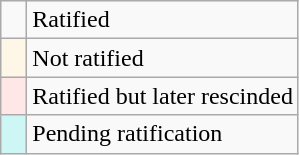<table class="wikitable" style="text-align: left;">
<tr>
<td style="width:10px;"></td>
<td>Ratified</td>
</tr>
<tr>
<td style="width:10px; background:#fef6e7;"></td>
<td>Not ratified</td>
</tr>
<tr>
<td style="width:10px; background:#fee7e6;"></td>
<td>Ratified but later rescinded</td>
</tr>
<tr>
<td style="width:10px; background:#cef6f5;"></td>
<td>Pending ratification</td>
</tr>
</table>
